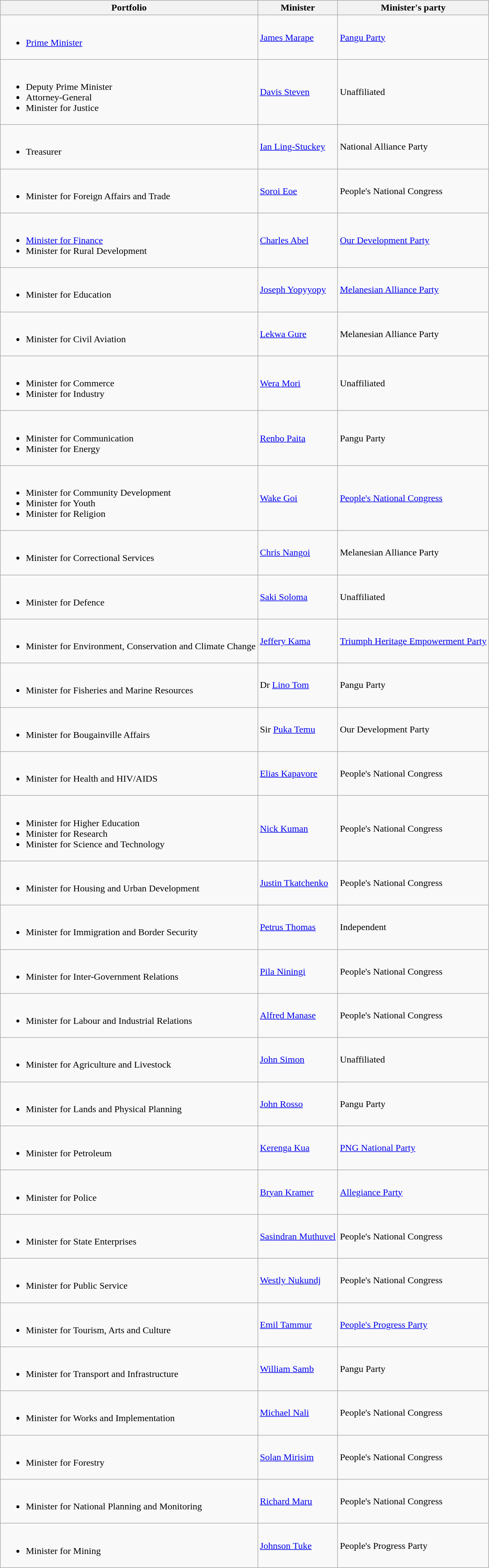<table class="wikitable sortable">
<tr>
<th>Portfolio</th>
<th>Minister</th>
<th>Minister's party</th>
</tr>
<tr>
<td><br><ul><li><a href='#'>Prime Minister</a></li></ul></td>
<td><a href='#'>James Marape</a></td>
<td><a href='#'>Pangu Party</a></td>
</tr>
<tr>
<td><br><ul><li>Deputy Prime Minister</li><li>Attorney-General</li><li>Minister for Justice</li></ul></td>
<td><a href='#'>Davis Steven</a></td>
<td>Unaffiliated</td>
</tr>
<tr>
<td><br><ul><li>Treasurer</li></ul></td>
<td><a href='#'>Ian Ling-Stuckey</a></td>
<td>National Alliance Party</td>
</tr>
<tr>
<td><br><ul><li>Minister for Foreign Affairs and Trade</li></ul></td>
<td><a href='#'>Soroi Eoe</a></td>
<td>People's National Congress</td>
</tr>
<tr>
<td><br><ul><li><a href='#'>Minister for Finance</a></li><li>Minister for Rural Development</li></ul></td>
<td><a href='#'>Charles Abel</a></td>
<td><a href='#'>Our Development Party</a></td>
</tr>
<tr>
<td><br><ul><li>Minister for Education</li></ul></td>
<td><a href='#'>Joseph Yopyyopy</a></td>
<td><a href='#'>Melanesian Alliance Party</a></td>
</tr>
<tr>
<td><br><ul><li>Minister for Civil Aviation</li></ul></td>
<td><a href='#'>Lekwa Gure</a></td>
<td>Melanesian Alliance Party</td>
</tr>
<tr>
<td><br><ul><li>Minister for Commerce</li><li>Minister for Industry</li></ul></td>
<td><a href='#'>Wera Mori</a></td>
<td>Unaffiliated</td>
</tr>
<tr>
<td><br><ul><li>Minister for Communication</li><li>Minister for Energy</li></ul></td>
<td><a href='#'>Renbo Paita</a></td>
<td>Pangu Party</td>
</tr>
<tr>
<td><br><ul><li>Minister for Community Development</li><li>Minister for Youth</li><li>Minister for Religion</li></ul></td>
<td><a href='#'>Wake Goi</a></td>
<td><a href='#'>People's National Congress</a></td>
</tr>
<tr>
<td><br><ul><li>Minister for Correctional Services</li></ul></td>
<td><a href='#'>Chris Nangoi</a></td>
<td>Melanesian Alliance Party</td>
</tr>
<tr>
<td><br><ul><li>Minister for Defence</li></ul></td>
<td><a href='#'>Saki Soloma</a></td>
<td>Unaffiliated</td>
</tr>
<tr>
<td><br><ul><li>Minister for Environment, Conservation and Climate Change</li></ul></td>
<td><a href='#'>Jeffery Kama</a></td>
<td><a href='#'>Triumph Heritage Empowerment Party</a></td>
</tr>
<tr>
<td><br><ul><li>Minister for Fisheries and Marine Resources</li></ul></td>
<td>Dr <a href='#'>Lino Tom</a></td>
<td>Pangu Party</td>
</tr>
<tr>
<td><br><ul><li>Minister for Bougainville Affairs</li></ul></td>
<td>Sir <a href='#'>Puka Temu</a></td>
<td>Our Development Party</td>
</tr>
<tr>
<td><br><ul><li>Minister for Health and HIV/AIDS</li></ul></td>
<td><a href='#'>Elias Kapavore</a></td>
<td>People's National Congress</td>
</tr>
<tr>
<td><br><ul><li>Minister for Higher Education</li><li>Minister for Research</li><li>Minister for Science and Technology</li></ul></td>
<td><a href='#'>Nick Kuman</a></td>
<td>People's National Congress</td>
</tr>
<tr>
<td><br><ul><li>Minister for Housing and Urban Development</li></ul></td>
<td><a href='#'>Justin Tkatchenko</a></td>
<td>People's National Congress</td>
</tr>
<tr>
<td><br><ul><li>Minister for Immigration and Border Security</li></ul></td>
<td><a href='#'>Petrus Thomas</a></td>
<td>Independent</td>
</tr>
<tr>
<td><br><ul><li>Minister for Inter-Government Relations</li></ul></td>
<td><a href='#'>Pila Niningi</a></td>
<td>People's National Congress</td>
</tr>
<tr>
<td><br><ul><li>Minister for Labour and Industrial Relations</li></ul></td>
<td><a href='#'>Alfred Manase</a></td>
<td>People's National Congress</td>
</tr>
<tr>
<td><br><ul><li>Minister for Agriculture and Livestock</li></ul></td>
<td><a href='#'>John Simon</a></td>
<td>Unaffiliated</td>
</tr>
<tr>
<td><br><ul><li>Minister for Lands and Physical Planning</li></ul></td>
<td><a href='#'>John Rosso</a></td>
<td>Pangu Party</td>
</tr>
<tr>
<td><br><ul><li>Minister for Petroleum</li></ul></td>
<td><a href='#'>Kerenga Kua</a></td>
<td><a href='#'>PNG National Party</a></td>
</tr>
<tr>
<td><br><ul><li>Minister for Police</li></ul></td>
<td><a href='#'>Bryan Kramer</a></td>
<td><a href='#'>Allegiance Party</a></td>
</tr>
<tr>
<td><br><ul><li>Minister for State Enterprises</li></ul></td>
<td><a href='#'>Sasindran Muthuvel</a></td>
<td>People's National Congress</td>
</tr>
<tr>
<td><br><ul><li>Minister for Public Service</li></ul></td>
<td><a href='#'>Westly Nukundj</a></td>
<td>People's National Congress</td>
</tr>
<tr>
<td><br><ul><li>Minister for Tourism, Arts and Culture</li></ul></td>
<td><a href='#'>Emil Tammur</a></td>
<td><a href='#'>People's Progress Party</a></td>
</tr>
<tr>
<td><br><ul><li>Minister for Transport and Infrastructure</li></ul></td>
<td><a href='#'>William Samb</a></td>
<td>Pangu Party</td>
</tr>
<tr>
<td><br><ul><li>Minister for Works and Implementation</li></ul></td>
<td><a href='#'>Michael Nali</a></td>
<td>People's National Congress</td>
</tr>
<tr>
<td><br><ul><li>Minister for Forestry</li></ul></td>
<td><a href='#'>Solan Mirisim</a></td>
<td>People's National Congress</td>
</tr>
<tr>
<td><br><ul><li>Minister for National Planning and Monitoring</li></ul></td>
<td><a href='#'>Richard Maru</a></td>
<td>People's National Congress</td>
</tr>
<tr>
<td><br><ul><li>Minister for Mining</li></ul></td>
<td><a href='#'>Johnson Tuke</a></td>
<td>People's Progress Party</td>
</tr>
</table>
